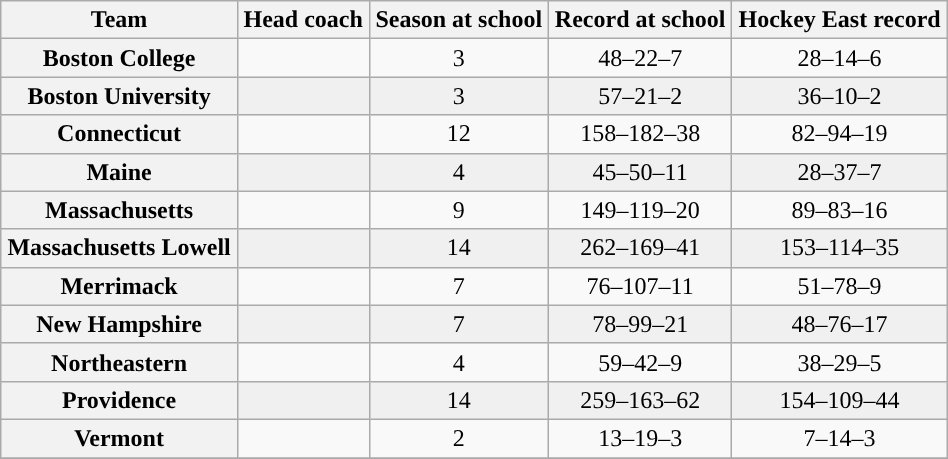<table class="wikitable sortable" style="text-align: center; "width=50%">
<tr>
<th>Team</th>
<th>Head coach</th>
<th>Season at school</th>
<th>Record at school</th>
<th>Hockey East record</th>
</tr>
<tr>
<th>Boston College</th>
<td></td>
<td>3</td>
<td>48–22–7</td>
<td>28–14–6</td>
</tr>
<tr bgcolor=f0f0f0>
<th>Boston University</th>
<td></td>
<td>3</td>
<td>57–21–2</td>
<td>36–10–2</td>
</tr>
<tr>
<th>Connecticut</th>
<td></td>
<td>12</td>
<td>158–182–38</td>
<td>82–94–19</td>
</tr>
<tr bgcolor=f0f0f0>
<th>Maine</th>
<td></td>
<td>4</td>
<td>45–50–11</td>
<td>28–37–7</td>
</tr>
<tr>
<th>Massachusetts</th>
<td></td>
<td>9</td>
<td>149–119–20</td>
<td>89–83–16</td>
</tr>
<tr bgcolor=f0f0f0>
<th>Massachusetts Lowell</th>
<td></td>
<td>14</td>
<td>262–169–41</td>
<td>153–114–35</td>
</tr>
<tr>
<th>Merrimack</th>
<td></td>
<td>7</td>
<td>76–107–11</td>
<td>51–78–9</td>
</tr>
<tr bgcolor=f0f0f0>
<th>New Hampshire</th>
<td></td>
<td>7</td>
<td>78–99–21</td>
<td>48–76–17</td>
</tr>
<tr>
<th>Northeastern</th>
<td></td>
<td>4</td>
<td>59–42–9</td>
<td>38–29–5</td>
</tr>
<tr bgcolor=f0f0f0>
<th>Providence</th>
<td></td>
<td>14</td>
<td>259–163–62</td>
<td>154–109–44</td>
</tr>
<tr>
<th>Vermont</th>
<td></td>
<td>2</td>
<td>13–19–3</td>
<td>7–14–3</td>
</tr>
<tr>
</tr>
</table>
